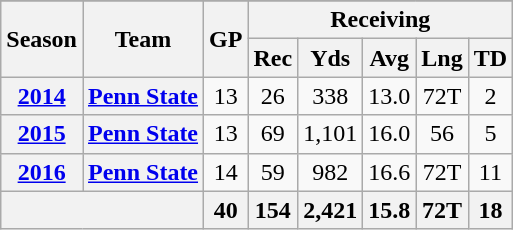<table class="wikitable" style="text-align:center;">
<tr>
</tr>
<tr>
<th rowspan="2">Season</th>
<th rowspan="2">Team</th>
<th rowspan="2">GP</th>
<th colspan="5">Receiving</th>
</tr>
<tr>
<th>Rec</th>
<th>Yds</th>
<th>Avg</th>
<th>Lng</th>
<th>TD</th>
</tr>
<tr>
<th><a href='#'>2014</a></th>
<th><a href='#'>Penn State</a></th>
<td>13</td>
<td>26</td>
<td>338</td>
<td>13.0</td>
<td>72T</td>
<td>2</td>
</tr>
<tr>
<th><a href='#'>2015</a></th>
<th><a href='#'>Penn State</a></th>
<td>13</td>
<td>69</td>
<td>1,101</td>
<td>16.0</td>
<td>56</td>
<td>5</td>
</tr>
<tr>
<th><a href='#'>2016</a></th>
<th><a href='#'>Penn State</a></th>
<td>14</td>
<td>59</td>
<td>982</td>
<td>16.6</td>
<td>72T</td>
<td>11</td>
</tr>
<tr>
<th colspan="2"></th>
<th>40</th>
<th>154</th>
<th>2,421</th>
<th>15.8</th>
<th>72T</th>
<th>18</th>
</tr>
</table>
